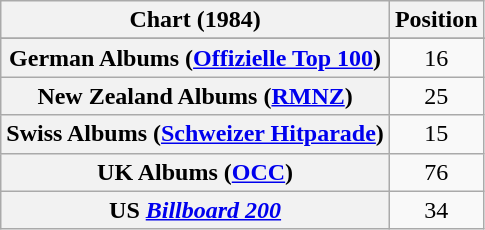<table class="wikitable sortable plainrowheaders" style="text-align:center">
<tr>
<th scope="col">Chart (1984)</th>
<th scope="col">Position</th>
</tr>
<tr>
</tr>
<tr>
<th scope="row">German Albums  (<a href='#'>Offizielle Top 100</a>)</th>
<td>16</td>
</tr>
<tr>
<th scope="row">New Zealand Albums (<a href='#'>RMNZ</a>)</th>
<td>25</td>
</tr>
<tr>
<th scope="row">Swiss Albums (<a href='#'>Schweizer Hitparade</a>)</th>
<td>15</td>
</tr>
<tr>
<th scope="row">UK Albums (<a href='#'>OCC</a>)</th>
<td>76</td>
</tr>
<tr>
<th scope="row">US <em><a href='#'>Billboard 200</a></em></th>
<td>34</td>
</tr>
</table>
